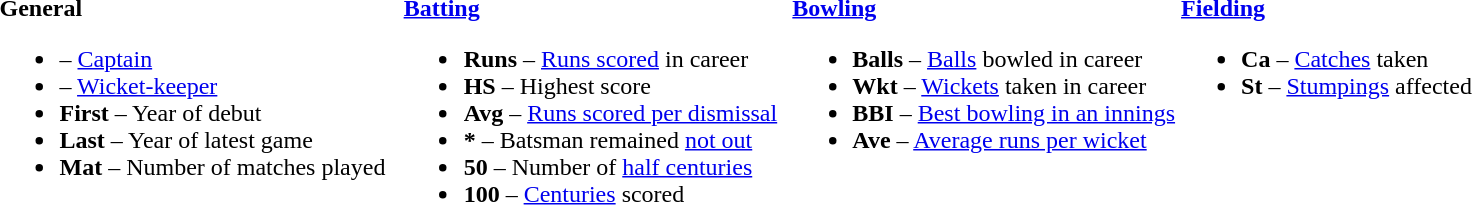<table>
<tr>
<td valign="top" style="width:26%"><br><strong>General</strong><ul><li> – <a href='#'>Captain</a></li><li> – <a href='#'>Wicket-keeper</a></li><li><strong>First</strong> – Year of debut</li><li><strong>Last</strong> – Year of latest game</li><li><strong>Mat</strong> – Number of matches played</li></ul></td>
<td valign="top" style="width:25%"><br><strong><a href='#'>Batting</a></strong><ul><li><strong>Runs</strong> – <a href='#'>Runs scored</a> in career</li><li><strong>HS</strong> – Highest score</li><li><strong>Avg</strong> – <a href='#'>Runs scored per dismissal</a></li><li><strong>*</strong> – Batsman remained <a href='#'>not out</a></li><li><strong>50</strong> – Number of <a href='#'>half centuries</a></li><li><strong>100</strong> – <a href='#'>Centuries</a> scored</li></ul></td>
<td valign="top" style="width:25%"><br><strong><a href='#'>Bowling</a></strong><ul><li><strong>Balls</strong> – <a href='#'>Balls</a> bowled in career</li><li><strong>Wkt</strong> – <a href='#'>Wickets</a> taken in career</li><li><strong>BBI</strong> – <a href='#'>Best bowling in an innings</a></li><li><strong>Ave</strong> – <a href='#'>Average runs per wicket</a></li></ul></td>
<td valign="top" style="width:24%"><br><strong><a href='#'>Fielding</a></strong><ul><li><strong>Ca</strong> – <a href='#'>Catches</a> taken</li><li><strong>St</strong> – <a href='#'>Stumpings</a> affected</li></ul></td>
</tr>
</table>
